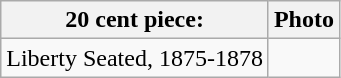<table border="1" class=wikitable>
<tr>
<th>20 cent piece:</th>
<th>Photo</th>
</tr>
<tr>
<td>Liberty Seated, 1875-1878</td>
<td></td>
</tr>
</table>
